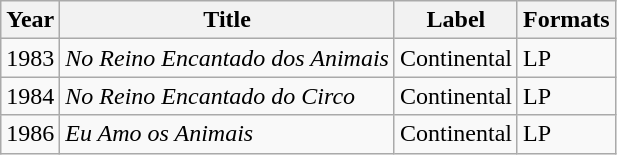<table class="wikitable plainrowheaders">
<tr>
<th>Year</th>
<th>Title</th>
<th>Label</th>
<th>Formats</th>
</tr>
<tr>
<td>1983</td>
<td><em>No Reino Encantado dos Animais</em></td>
<td>Continental</td>
<td>LP</td>
</tr>
<tr>
<td>1984</td>
<td><em>No Reino Encantado do Circo</em></td>
<td>Continental</td>
<td>LP</td>
</tr>
<tr>
<td>1986</td>
<td><em>Eu Amo os Animais</em></td>
<td>Continental</td>
<td>LP</td>
</tr>
</table>
